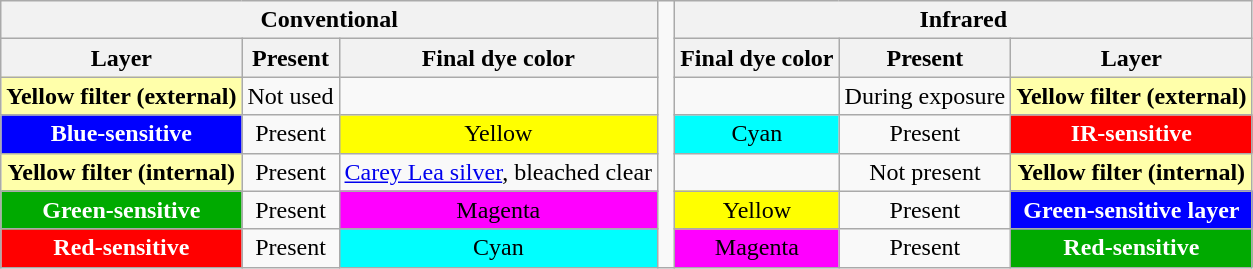<table class="wikitable" style="font-size:100%;text-align:center;">
<tr>
<th colspan=3>Conventional</th>
<td rowspan=7> </td>
<th colspan=4>Infrared</th>
</tr>
<tr>
<th>Layer</th>
<th>Present</th>
<th>Final dye color</th>
<th>Final dye color</th>
<th>Present</th>
<th>Layer</th>
</tr>
<tr>
<th style="background:#ffa;">Yellow filter (external)</th>
<td>Not used</td>
<td></td>
<td></td>
<td>During exposure</td>
<th style="background:#ffa;">Yellow filter (external)</th>
</tr>
<tr>
<th style="background:#00f;color:#fff;">Blue-sensitive</th>
<td>Present</td>
<td style="background:#ff0;">Yellow</td>
<td style="background:#0ff;">Cyan</td>
<td>Present</td>
<th style="background:#f00;color:#fff;">IR-sensitive</th>
</tr>
<tr>
<th style="background:#ffa;">Yellow filter (internal)</th>
<td>Present</td>
<td><a href='#'>Carey Lea silver</a>, bleached clear</td>
<td></td>
<td>Not present</td>
<th style="background:#ffa;">Yellow filter (internal)</th>
</tr>
<tr>
<th style="background:#0a0;color:#fff;">Green-sensitive</th>
<td>Present</td>
<td style="background:#f0f;">Magenta</td>
<td style="background:#ff0;">Yellow</td>
<td>Present</td>
<th style="background:#00f;color:#fff;">Green-sensitive layer</th>
</tr>
<tr>
<th style="background:#f00;color:#fff;">Red-sensitive</th>
<td>Present</td>
<td style="background:#0ff;">Cyan</td>
<td style="background:#f0f;">Magenta</td>
<td>Present</td>
<th style="background:#0a0;color:#fff;">Red-sensitive</th>
</tr>
</table>
